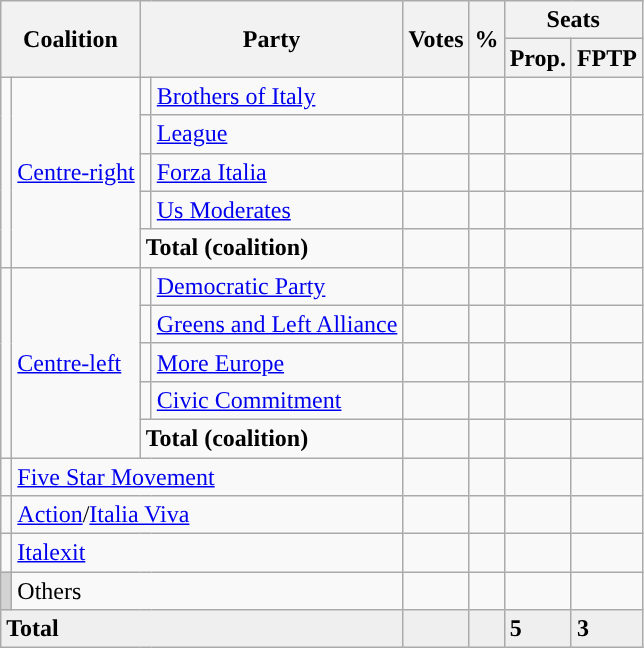<table class="wikitable">
<tr>
<th colspan="2" rowspan="2">Coalition</th>
<th colspan="2" rowspan="2">Party</th>
<th rowspan="2">Votes</th>
<th rowspan="2">%</th>
<th colspan="2">Seats</th>
</tr>
<tr>
<th>Prop.</th>
<th>FPTP</th>
</tr>
<tr>
<td rowspan="5" bgcolor=></td>
<td rowspan="5"><a href='#'>Centre-right</a></td>
<td bgcolor=></td>
<td><a href='#'>Brothers of Italy</a></td>
<td></td>
<td></td>
<td></td>
<td></td>
</tr>
<tr>
<td bgcolor=></td>
<td><a href='#'>League</a></td>
<td></td>
<td></td>
<td></td>
<td></td>
</tr>
<tr>
<td bgcolor=></td>
<td><a href='#'>Forza Italia</a></td>
<td></td>
<td></td>
<td></td>
<td></td>
</tr>
<tr>
<td bgcolor=></td>
<td><a href='#'>Us Moderates</a></td>
<td></td>
<td></td>
<td></td>
<td></td>
</tr>
<tr>
<td colspan="2"><strong>Total (coalition)</strong></td>
<td></td>
<td></td>
<td></td>
<td></td>
</tr>
<tr>
<td rowspan="5" bgcolor=></td>
<td rowspan="5"><a href='#'>Centre-left</a></td>
<td bgcolor=></td>
<td><a href='#'>Democratic Party</a></td>
<td></td>
<td></td>
<td></td>
<td></td>
</tr>
<tr>
<td bgcolor=></td>
<td><a href='#'>Greens and Left Alliance</a></td>
<td></td>
<td></td>
<td></td>
<td></td>
</tr>
<tr>
<td></td>
<td><a href='#'>More Europe</a></td>
<td></td>
<td></td>
<td></td>
<td></td>
</tr>
<tr>
<td bgcolor=></td>
<td><a href='#'>Civic Commitment</a></td>
<td></td>
<td></td>
<td></td>
<td></td>
</tr>
<tr>
<td colspan="2"><strong>Total (coalition)</strong></td>
<td></td>
<td></td>
<td></td>
<td></td>
</tr>
<tr>
<td bgcolor=></td>
<td colspan="3"><a href='#'>Five Star Movement</a></td>
<td></td>
<td></td>
<td></td>
<td></td>
</tr>
<tr>
<td bgcolor=></td>
<td colspan="3"><a href='#'>Action</a>/<a href='#'>Italia Viva</a></td>
<td></td>
<td></td>
<td></td>
<td></td>
</tr>
<tr>
<td bgcolor=></td>
<td colspan="3"><a href='#'>Italexit</a></td>
<td></td>
<td></td>
<td></td>
<td></td>
</tr>
<tr>
<td bgcolor=lightgrey></td>
<td colspan="3">Others</td>
<td></td>
<td></td>
<td></td>
<td></td>
</tr>
<tr bgcolor=#efefef>
<td colspan="4"><strong>Total</strong></td>
<td></td>
<td></td>
<td><strong>5</strong></td>
<td><strong>3</strong></td>
</tr>
</table>
